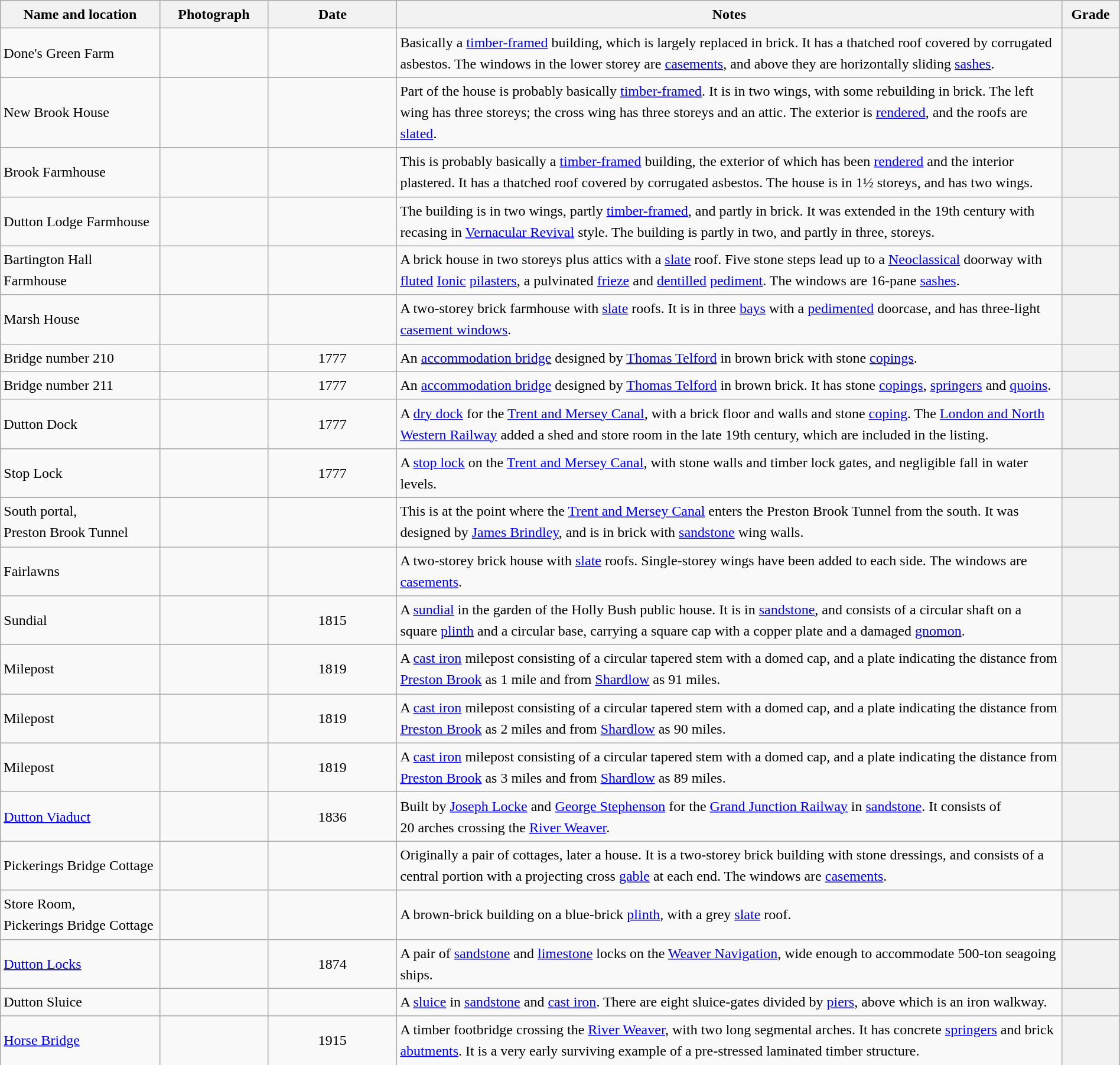<table class="wikitable sortable plainrowheaders" style="width:100%;border:0px;text-align:left;line-height:150%;">
<tr>
<th scope="col"  style="width:150px">Name and location</th>
<th scope="col"  style="width:100px" class="unsortable">Photograph</th>
<th scope="col"  style="width:120px">Date</th>
<th scope="col"  style="width:650px" class="unsortable">Notes</th>
<th scope="col"  style="width:50px">Grade</th>
</tr>
<tr>
<td>Done's Green Farm<br><small></small></td>
<td></td>
<td align="center"></td>
<td>Basically a <a href='#'>timber-framed</a> building, which is largely replaced in brick.  It has a thatched roof covered by corrugated asbestos.  The windows in the lower storey are <a href='#'>casements</a>, and above they are horizontally sliding <a href='#'>sashes</a>.</td>
<th></th>
</tr>
<tr>
<td>New Brook House<br><small></small></td>
<td></td>
<td align="center"></td>
<td>Part of the house is probably basically <a href='#'>timber-framed</a>.  It is in two wings, with some rebuilding in brick.  The left wing has three storeys; the cross wing has three storeys and an attic.  The exterior is <a href='#'>rendered</a>, and the roofs are <a href='#'>slated</a>.</td>
<th></th>
</tr>
<tr>
<td>Brook Farmhouse<br><small></small></td>
<td></td>
<td align="center"></td>
<td>This is probably basically a <a href='#'>timber-framed</a> building, the exterior of which has been <a href='#'>rendered</a> and the interior plastered.  It has a thatched roof covered by corrugated asbestos.  The house is in 1½ storeys, and has two wings.</td>
<th></th>
</tr>
<tr>
<td>Dutton Lodge Farmhouse<br><small></small></td>
<td></td>
<td align="center"></td>
<td>The building is in two wings, partly <a href='#'>timber-framed</a>, and partly in brick.  It was extended in the 19th century with recasing in <a href='#'>Vernacular Revival</a> style.  The building is partly in two, and partly in three, storeys.</td>
<th></th>
</tr>
<tr>
<td>Bartington Hall Farmhouse<br><small></small></td>
<td></td>
<td align="center"></td>
<td>A brick house in two storeys plus attics with a <a href='#'>slate</a> roof.  Five stone steps lead up to a <a href='#'>Neoclassical</a> doorway with <a href='#'>fluted</a> <a href='#'>Ionic</a> <a href='#'>pilasters</a>, a pulvinated <a href='#'>frieze</a> and <a href='#'>dentilled</a> <a href='#'>pediment</a>.  The windows are 16-pane <a href='#'>sashes</a>.</td>
<th></th>
</tr>
<tr>
<td>Marsh House<br><small></small></td>
<td></td>
<td align="center"></td>
<td>A two-storey brick farmhouse with <a href='#'>slate</a> roofs.  It is in three <a href='#'>bays</a> with a <a href='#'>pedimented</a> doorcase, and has three-light <a href='#'>casement windows</a>.</td>
<th></th>
</tr>
<tr>
<td>Bridge number 210<br><small></small></td>
<td></td>
<td align="center">1777</td>
<td>An <a href='#'>accommodation bridge</a> designed by <a href='#'>Thomas Telford</a> in brown brick with stone <a href='#'>copings</a>.</td>
<th></th>
</tr>
<tr>
<td>Bridge number 211<br><small></small></td>
<td></td>
<td align="center">1777</td>
<td>An <a href='#'>accommodation bridge</a> designed by <a href='#'>Thomas Telford</a> in brown brick.  It has stone <a href='#'>copings</a>, <a href='#'>springers</a> and <a href='#'>quoins</a>.</td>
<th></th>
</tr>
<tr>
<td>Dutton Dock<br><small></small></td>
<td></td>
<td align="center">1777</td>
<td>A <a href='#'>dry dock</a> for the <a href='#'>Trent and Mersey Canal</a>, with a brick floor and walls and stone <a href='#'>coping</a>.  The <a href='#'>London and North Western Railway</a> added a shed and store room in the late 19th century, which are included in the listing.</td>
<th></th>
</tr>
<tr>
<td>Stop Lock<br><small></small></td>
<td></td>
<td align="center">1777</td>
<td>A <a href='#'>stop lock</a> on the <a href='#'>Trent and Mersey Canal</a>, with stone walls and timber lock gates, and negligible fall in water levels.</td>
<th></th>
</tr>
<tr>
<td>South portal,<br>Preston Brook Tunnel<br><small></small></td>
<td></td>
<td align="center"></td>
<td>This is at the point where the <a href='#'>Trent and Mersey Canal</a> enters the Preston Brook Tunnel from the south.  It was designed by <a href='#'>James Brindley</a>, and is in brick with <a href='#'>sandstone</a> wing walls.</td>
<th></th>
</tr>
<tr>
<td>Fairlawns<br><small></small></td>
<td></td>
<td align="center"></td>
<td>A two-storey brick house with <a href='#'>slate</a> roofs.  Single-storey wings have been added to each side.  The windows are <a href='#'>casements</a>.</td>
<th></th>
</tr>
<tr>
<td>Sundial<br><small></small></td>
<td></td>
<td align="center">1815</td>
<td>A <a href='#'>sundial</a> in the garden of the Holly Bush public house.  It is in <a href='#'>sandstone</a>, and consists of a circular shaft on a square <a href='#'>plinth</a> and a circular base, carrying a square cap with a copper plate and a damaged <a href='#'>gnomon</a>.</td>
<th></th>
</tr>
<tr>
<td>Milepost<br><small></small></td>
<td></td>
<td align="center">1819</td>
<td>A <a href='#'>cast iron</a> milepost consisting of a circular tapered stem with a domed cap, and a plate indicating the distance from <a href='#'>Preston Brook</a> as 1 mile and from <a href='#'>Shardlow</a> as 91 miles.</td>
<th></th>
</tr>
<tr>
<td>Milepost<br><small></small></td>
<td></td>
<td align="center">1819</td>
<td>A <a href='#'>cast iron</a> milepost consisting of a circular tapered stem with a domed cap, and a plate indicating the distance from <a href='#'>Preston Brook</a> as 2 miles and from <a href='#'>Shardlow</a> as 90 miles.</td>
<th></th>
</tr>
<tr>
<td>Milepost<br><small></small></td>
<td></td>
<td align="center">1819</td>
<td>A <a href='#'>cast iron</a> milepost consisting of a circular tapered stem with a domed cap, and a plate indicating the distance from <a href='#'>Preston Brook</a> as 3 miles and from <a href='#'>Shardlow</a> as 89 miles.</td>
<th></th>
</tr>
<tr>
<td><a href='#'>Dutton Viaduct</a><br><small></small></td>
<td></td>
<td align="center">1836</td>
<td>Built by <a href='#'>Joseph Locke</a> and <a href='#'>George Stephenson</a> for the <a href='#'>Grand Junction Railway</a> in <a href='#'>sandstone</a>.  It consists of 20 arches crossing the <a href='#'>River Weaver</a>.</td>
<th></th>
</tr>
<tr>
<td>Pickerings Bridge Cottage<br><small></small></td>
<td></td>
<td align="center"></td>
<td>Originally a pair of cottages, later a house.  It is a two-storey brick building with stone dressings, and consists of a central portion with a projecting cross <a href='#'>gable</a> at each end.  The windows are <a href='#'>casements</a>.</td>
<th></th>
</tr>
<tr>
<td>Store Room,<br>Pickerings Bridge Cottage<br><small></small></td>
<td></td>
<td align="center"></td>
<td>A brown-brick building on a blue-brick <a href='#'>plinth</a>, with a grey <a href='#'>slate</a> roof.</td>
<th></th>
</tr>
<tr>
<td><a href='#'>Dutton Locks</a><br><small></small></td>
<td></td>
<td align="center">1874</td>
<td>A pair of <a href='#'>sandstone</a> and <a href='#'>limestone</a> locks on the <a href='#'>Weaver Navigation</a>, wide enough to accommodate 500-ton seagoing ships.</td>
<th></th>
</tr>
<tr>
<td>Dutton Sluice<br><small></small></td>
<td></td>
<td align="center"></td>
<td>A <a href='#'>sluice</a> in <a href='#'>sandstone</a> and <a href='#'>cast iron</a>.  There are eight sluice-gates divided by <a href='#'>piers</a>, above which is an iron walkway.</td>
<th></th>
</tr>
<tr>
<td><a href='#'>Horse Bridge</a><br><small></small></td>
<td></td>
<td align="center">1915</td>
<td>A timber footbridge crossing the <a href='#'>River Weaver</a>, with two long segmental arches.  It has concrete <a href='#'>springers</a> and brick <a href='#'>abutments</a>. It is a very early surviving example of a pre-stressed laminated timber structure.</td>
<th></th>
</tr>
<tr>
</tr>
</table>
